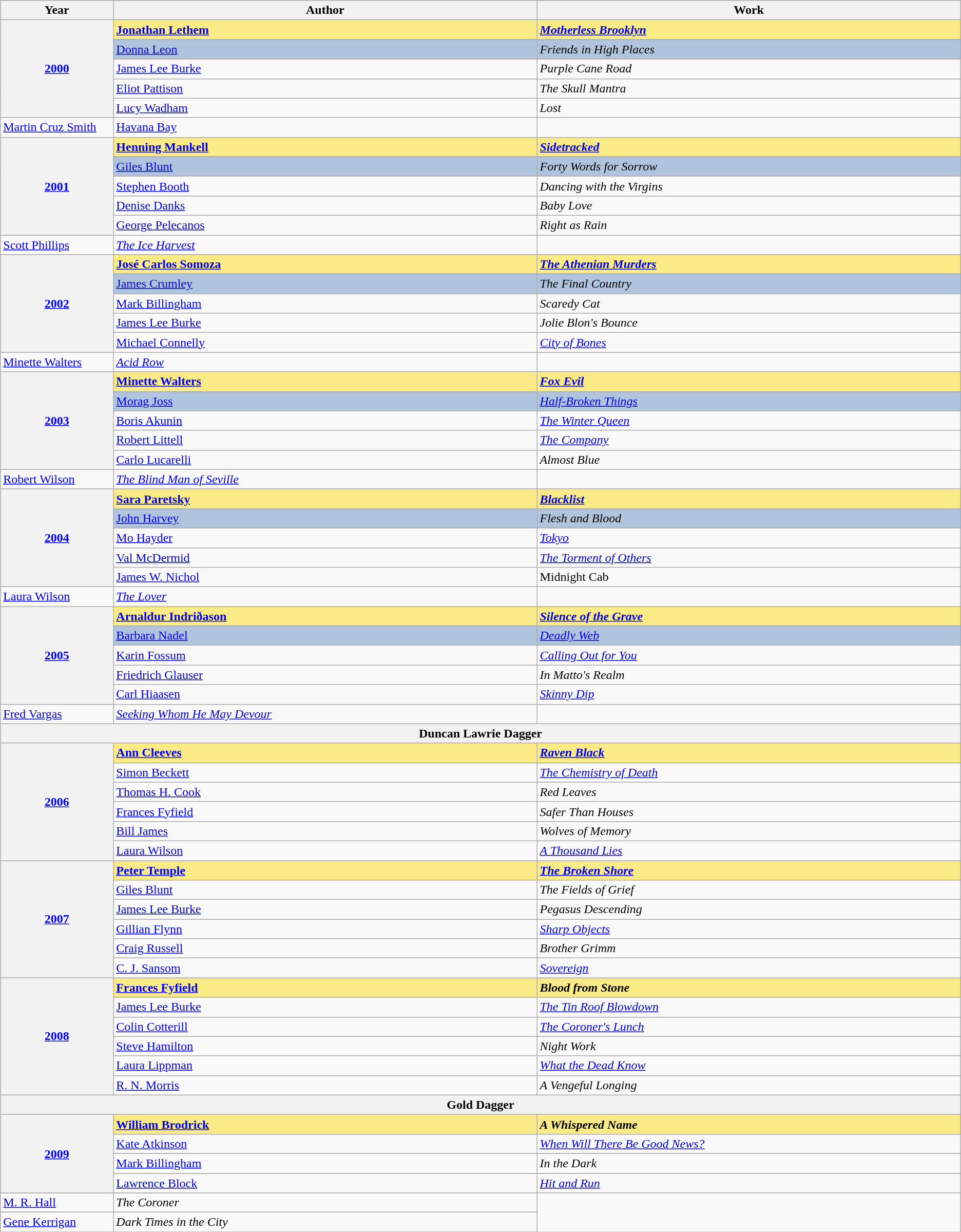<table class="wikitable sortable" style="text-align:left;">
<tr>
<th scope="col" style="width:8%;">Year</th>
<th scope="col" style="width:30%;">Author</th>
<th scope="col" style="width:30%;">Work</th>
</tr>
<tr>
<th scope="row" rowspan=6 style="text-align:center"><a href='#'>2000</a></th>
<td style="background:#FAEB86;"><strong><a href='#'>Jonathan Lethem</a> </strong></td>
<td style="background:#FAEB86;"><strong><em><a href='#'>Motherless Brooklyn</a></em></strong></td>
</tr>
<tr>
</tr>
<tr style="background:#B0C4DE;">
<td><a href='#'>Donna Leon</a></td>
<td><em>Friends in High Places</em></td>
</tr>
<tr>
<td><a href='#'>James Lee Burke</a></td>
<td><em>Purple Cane Road</em></td>
</tr>
<tr>
<td><a href='#'>Eliot Pattison</a></td>
<td><em>The Skull Mantra</em></td>
</tr>
<tr>
<td><a href='#'>Lucy Wadham</a></td>
<td><em>Lost</em></td>
</tr>
<tr>
<td><a href='#'>Martin Cruz Smith</a></td>
<td><a href='#'>Havana Bay</a></td>
</tr>
<tr>
<th scope="row" rowspan=6 style="text-align:center"><a href='#'>2001</a></th>
<td style="background:#FAEB86;"><strong><a href='#'>Henning Mankell</a> </strong></td>
<td style="background:#FAEB86;"><strong><em><a href='#'>Sidetracked</a></em></strong></td>
</tr>
<tr>
</tr>
<tr style="background:#B0C4DE;">
<td><a href='#'>Giles Blunt</a></td>
<td><em>Forty Words for Sorrow</em></td>
</tr>
<tr>
<td><a href='#'>Stephen Booth</a></td>
<td><em>Dancing with the Virgins</em></td>
</tr>
<tr>
<td><a href='#'>Denise Danks</a></td>
<td><em>Baby Love</em></td>
</tr>
<tr>
<td><a href='#'>George Pelecanos</a></td>
<td><em>Right as Rain</em></td>
</tr>
<tr>
<td><a href='#'>Scott Phillips</a></td>
<td><em><a href='#'>The Ice Harvest</a></em></td>
</tr>
<tr>
<th scope="row" rowspan=6 style="text-align:center"><a href='#'>2002</a></th>
<td style="background:#FAEB86;"><strong><a href='#'>José Carlos Somoza</a> </strong></td>
<td style="background:#FAEB86;"><strong><em><a href='#'>The Athenian Murders</a></em></strong></td>
</tr>
<tr>
</tr>
<tr style="background:#B0C4DE;">
<td><a href='#'>James Crumley</a></td>
<td><em>The Final Country</em></td>
</tr>
<tr>
<td><a href='#'>Mark Billingham</a></td>
<td><em>Scaredy Cat</em></td>
</tr>
<tr>
<td><a href='#'>James Lee Burke</a></td>
<td><em>Jolie Blon's Bounce</em></td>
</tr>
<tr>
<td><a href='#'>Michael Connelly</a></td>
<td><em><a href='#'>City of Bones</a></em></td>
</tr>
<tr>
<td><a href='#'>Minette Walters</a></td>
<td><em><a href='#'>Acid Row</a></em></td>
</tr>
<tr>
<th scope="row" rowspan=6 style="text-align:center"><a href='#'>2003</a></th>
<td style="background:#FAEB86;"><strong><a href='#'>Minette Walters</a> </strong></td>
<td style="background:#FAEB86;"><strong><em><a href='#'>Fox Evil</a></em></strong></td>
</tr>
<tr>
</tr>
<tr style="background:#B0C4DE;">
<td><a href='#'>Morag Joss</a></td>
<td><em><a href='#'>Half-Broken Things</a></em></td>
</tr>
<tr>
<td><a href='#'>Boris Akunin</a></td>
<td><em><a href='#'>The Winter Queen</a></em></td>
</tr>
<tr>
<td><a href='#'>Robert Littell</a></td>
<td><em><a href='#'>The Company</a></em></td>
</tr>
<tr>
<td><a href='#'>Carlo Lucarelli</a></td>
<td><em>Almost Blue</em></td>
</tr>
<tr>
<td><a href='#'>Robert Wilson</a></td>
<td><em><a href='#'>The Blind Man of Seville</a></em></td>
</tr>
<tr>
<th scope="row" rowspan=6 style="text-align:center"><a href='#'>2004</a></th>
<td style="background:#FAEB86;"><strong><a href='#'>Sara Paretsky</a> </strong></td>
<td style="background:#FAEB86;"><strong><em><a href='#'>Blacklist</a></em></strong></td>
</tr>
<tr>
</tr>
<tr style="background:#B0C4DE;">
<td><a href='#'>John Harvey</a></td>
<td><em>Flesh and Blood</em></td>
</tr>
<tr>
<td><a href='#'>Mo Hayder</a></td>
<td><em><a href='#'>Tokyo</a></em></td>
</tr>
<tr>
<td><a href='#'>Val McDermid</a></td>
<td><em><a href='#'>The Torment of Others</a></em></td>
</tr>
<tr>
<td><a href='#'>James W. Nichol</a></td>
<td>Midnight Cab</td>
</tr>
<tr>
<td><a href='#'>Laura Wilson</a></td>
<td><em><a href='#'>The Lover</a></em></td>
</tr>
<tr>
<th scope="row" rowspan=6 style="text-align:center"><a href='#'>2005</a></th>
<td style="background:#FAEB86;"><strong><a href='#'>Arnaldur Indriðason</a> </strong></td>
<td style="background:#FAEB86;"><strong><em><a href='#'>Silence of the Grave</a></em></strong></td>
</tr>
<tr>
</tr>
<tr style="background:#B0C4DE;">
<td><a href='#'>Barbara Nadel</a></td>
<td><em><a href='#'>Deadly Web</a></em></td>
</tr>
<tr>
<td><a href='#'>Karin Fossum</a></td>
<td><em><a href='#'>Calling Out for You</a></em></td>
</tr>
<tr>
<td><a href='#'>Friedrich Glauser</a></td>
<td><em>In Matto's Realm</em></td>
</tr>
<tr>
<td><a href='#'>Carl Hiaasen</a></td>
<td><em><a href='#'>Skinny Dip</a></em></td>
</tr>
<tr>
<td><a href='#'>Fred Vargas</a></td>
<td><em><a href='#'>Seeking Whom He May Devour</a></em></td>
</tr>
<tr>
<th colspan=3>Duncan Lawrie Dagger</th>
</tr>
<tr>
<th scope="row" rowspan=6 style="text-align:center"><a href='#'>2006</a></th>
<td style="background:#FAEB86;"><strong><a href='#'>Ann Cleeves</a> </strong></td>
<td style="background:#FAEB86;"><strong><em><a href='#'>Raven Black</a></em></strong></td>
</tr>
<tr>
<td><a href='#'>Simon Beckett</a></td>
<td><em><a href='#'>The Chemistry of Death</a></em></td>
</tr>
<tr>
<td><a href='#'>Thomas H. Cook</a></td>
<td><em>Red Leaves</em></td>
</tr>
<tr>
<td><a href='#'>Frances Fyfield</a></td>
<td><em>Safer Than Houses</em></td>
</tr>
<tr>
<td><a href='#'>Bill James</a></td>
<td><em>Wolves of Memory</em></td>
</tr>
<tr>
<td><a href='#'>Laura Wilson</a></td>
<td><em><a href='#'>A Thousand Lies</a></em></td>
</tr>
<tr>
<th scope="row" rowspan=6 style="text-align:center"><a href='#'>2007</a></th>
<td style="background:#FAEB86;"><strong><a href='#'>Peter Temple</a> </strong></td>
<td style="background:#FAEB86;"><strong><em><a href='#'>The Broken Shore</a></em></strong></td>
</tr>
<tr>
<td><a href='#'>Giles Blunt</a></td>
<td><em>The Fields of Grief</em></td>
</tr>
<tr>
<td><a href='#'>James Lee Burke</a></td>
<td><em>Pegasus Descending</em></td>
</tr>
<tr>
<td><a href='#'>Gillian Flynn</a></td>
<td><em><a href='#'>Sharp Objects</a></em></td>
</tr>
<tr>
<td><a href='#'>Craig Russell</a></td>
<td><em>Brother Grimm</em></td>
</tr>
<tr>
<td><a href='#'>C. J. Sansom</a></td>
<td><em><a href='#'>Sovereign</a></em></td>
</tr>
<tr>
<th scope="row" rowspan=6 style="text-align:center"><a href='#'>2008</a></th>
<td style="background:#FAEB86;"><strong><a href='#'>Frances Fyfield</a> </strong></td>
<td style="background:#FAEB86;"><strong><em>Blood from Stone</em></strong></td>
</tr>
<tr>
<td><a href='#'>James Lee Burke</a></td>
<td><em><a href='#'>The Tin Roof Blowdown</a></em></td>
</tr>
<tr>
<td><a href='#'>Colin Cotterill</a></td>
<td><em><a href='#'>The Coroner's Lunch</a></em></td>
</tr>
<tr>
<td><a href='#'>Steve Hamilton</a></td>
<td><em>Night Work</em></td>
</tr>
<tr>
<td><a href='#'>Laura Lippman</a></td>
<td><em><a href='#'>What the Dead Know</a></em></td>
</tr>
<tr>
<td><a href='#'>R. N. Morris</a></td>
<td><em>A Vengeful Longing</em></td>
</tr>
<tr>
<th colspan=3>Gold Dagger</th>
</tr>
<tr>
<th scope="row" rowspan=6 style="text-align:center"><a href='#'>2009</a></th>
<td style="background:#FAEB86;"><strong><a href='#'>William Brodrick</a> </strong></td>
<td style="background:#FAEB86;"><strong><em>A Whispered Name</em></strong></td>
</tr>
<tr>
<td><a href='#'>Kate Atkinson</a></td>
<td><em><a href='#'>When Will There Be Good News?</a></em></td>
</tr>
<tr>
</tr>
<tr>
<td><a href='#'>Mark Billingham</a></td>
<td><em>In the Dark</em></td>
</tr>
<tr>
</tr>
<tr>
<td><a href='#'>Lawrence Block</a></td>
<td><em><a href='#'>Hit and Run</a></em></td>
</tr>
<tr>
</tr>
<tr>
<td><a href='#'>M. R. Hall</a></td>
<td><em>The Coroner</em></td>
</tr>
<tr>
</tr>
<tr>
<td><a href='#'>Gene Kerrigan</a></td>
<td><em>Dark Times in the City</em></td>
</tr>
<tr>
</tr>
</table>
